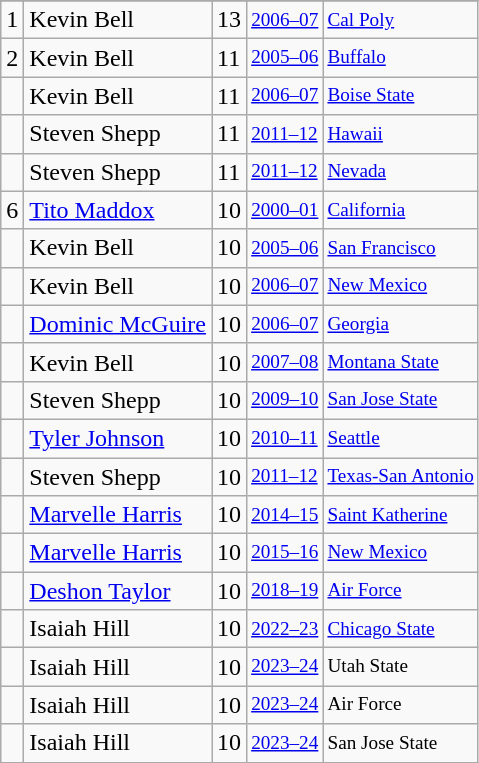<table class="wikitable">
<tr>
</tr>
<tr>
<td>1</td>
<td>Kevin Bell</td>
<td>13</td>
<td style="font-size:80%;"><a href='#'>2006–07</a></td>
<td style="font-size:80%;"><a href='#'>Cal Poly</a></td>
</tr>
<tr>
<td>2</td>
<td>Kevin Bell</td>
<td>11</td>
<td style="font-size:80%;"><a href='#'>2005–06</a></td>
<td style="font-size:80%;"><a href='#'>Buffalo</a></td>
</tr>
<tr>
<td></td>
<td>Kevin Bell</td>
<td>11</td>
<td style="font-size:80%;"><a href='#'>2006–07</a></td>
<td style="font-size:80%;"><a href='#'>Boise State</a></td>
</tr>
<tr>
<td></td>
<td>Steven Shepp</td>
<td>11</td>
<td style="font-size:80%;"><a href='#'>2011–12</a></td>
<td style="font-size:80%;"><a href='#'>Hawaii</a></td>
</tr>
<tr>
<td></td>
<td>Steven Shepp</td>
<td>11</td>
<td style="font-size:80%;"><a href='#'>2011–12</a></td>
<td style="font-size:80%;"><a href='#'>Nevada</a></td>
</tr>
<tr>
<td>6</td>
<td><a href='#'>Tito Maddox</a></td>
<td>10</td>
<td style="font-size:80%;"><a href='#'>2000–01</a></td>
<td style="font-size:80%;"><a href='#'>California</a></td>
</tr>
<tr>
<td></td>
<td>Kevin Bell</td>
<td>10</td>
<td style="font-size:80%;"><a href='#'>2005–06</a></td>
<td style="font-size:80%;"><a href='#'>San Francisco</a></td>
</tr>
<tr>
<td></td>
<td>Kevin Bell</td>
<td>10</td>
<td style="font-size:80%;"><a href='#'>2006–07</a></td>
<td style="font-size:80%;"><a href='#'>New Mexico</a></td>
</tr>
<tr>
<td></td>
<td><a href='#'>Dominic McGuire</a></td>
<td>10</td>
<td style="font-size:80%;"><a href='#'>2006–07</a></td>
<td style="font-size:80%;"><a href='#'>Georgia</a></td>
</tr>
<tr>
<td></td>
<td>Kevin Bell</td>
<td>10</td>
<td style="font-size:80%;"><a href='#'>2007–08</a></td>
<td style="font-size:80%;"><a href='#'>Montana State</a></td>
</tr>
<tr>
<td></td>
<td>Steven Shepp</td>
<td>10</td>
<td style="font-size:80%;"><a href='#'>2009–10</a></td>
<td style="font-size:80%;"><a href='#'>San Jose State</a></td>
</tr>
<tr>
<td></td>
<td><a href='#'>Tyler Johnson</a></td>
<td>10</td>
<td style="font-size:80%;"><a href='#'>2010–11</a></td>
<td style="font-size:80%;"><a href='#'>Seattle</a></td>
</tr>
<tr>
<td></td>
<td>Steven Shepp</td>
<td>10</td>
<td style="font-size:80%;"><a href='#'>2011–12</a></td>
<td style="font-size:80%;"><a href='#'>Texas-San Antonio</a></td>
</tr>
<tr>
<td></td>
<td><a href='#'>Marvelle Harris</a></td>
<td>10</td>
<td style="font-size:80%;"><a href='#'>2014–15</a></td>
<td style="font-size:80%;"><a href='#'>Saint Katherine</a></td>
</tr>
<tr>
<td></td>
<td><a href='#'>Marvelle Harris</a></td>
<td>10</td>
<td style="font-size:80%;"><a href='#'>2015–16</a></td>
<td style="font-size:80%;"><a href='#'>New Mexico</a></td>
</tr>
<tr>
<td></td>
<td><a href='#'>Deshon Taylor</a></td>
<td>10</td>
<td style="font-size:80%;"><a href='#'>2018–19</a></td>
<td style="font-size:80%;"><a href='#'>Air Force</a></td>
</tr>
<tr>
<td></td>
<td>Isaiah Hill</td>
<td>10</td>
<td style="font-size:80%;"><a href='#'>2022–23</a></td>
<td style="font-size:80%;"><a href='#'>Chicago State</a></td>
</tr>
<tr>
<td></td>
<td>Isaiah Hill</td>
<td>10</td>
<td style="font-size:80%;"><a href='#'>2023–24</a></td>
<td style="font-size:80%;">Utah State</td>
</tr>
<tr>
<td></td>
<td>Isaiah Hill</td>
<td>10</td>
<td style="font-size:80%;"><a href='#'>2023–24</a></td>
<td style="font-size:80%;">Air Force</td>
</tr>
<tr>
<td></td>
<td>Isaiah Hill</td>
<td>10</td>
<td style="font-size:80%;"><a href='#'>2023–24</a></td>
<td style="font-size:80%;">San Jose State</td>
</tr>
</table>
